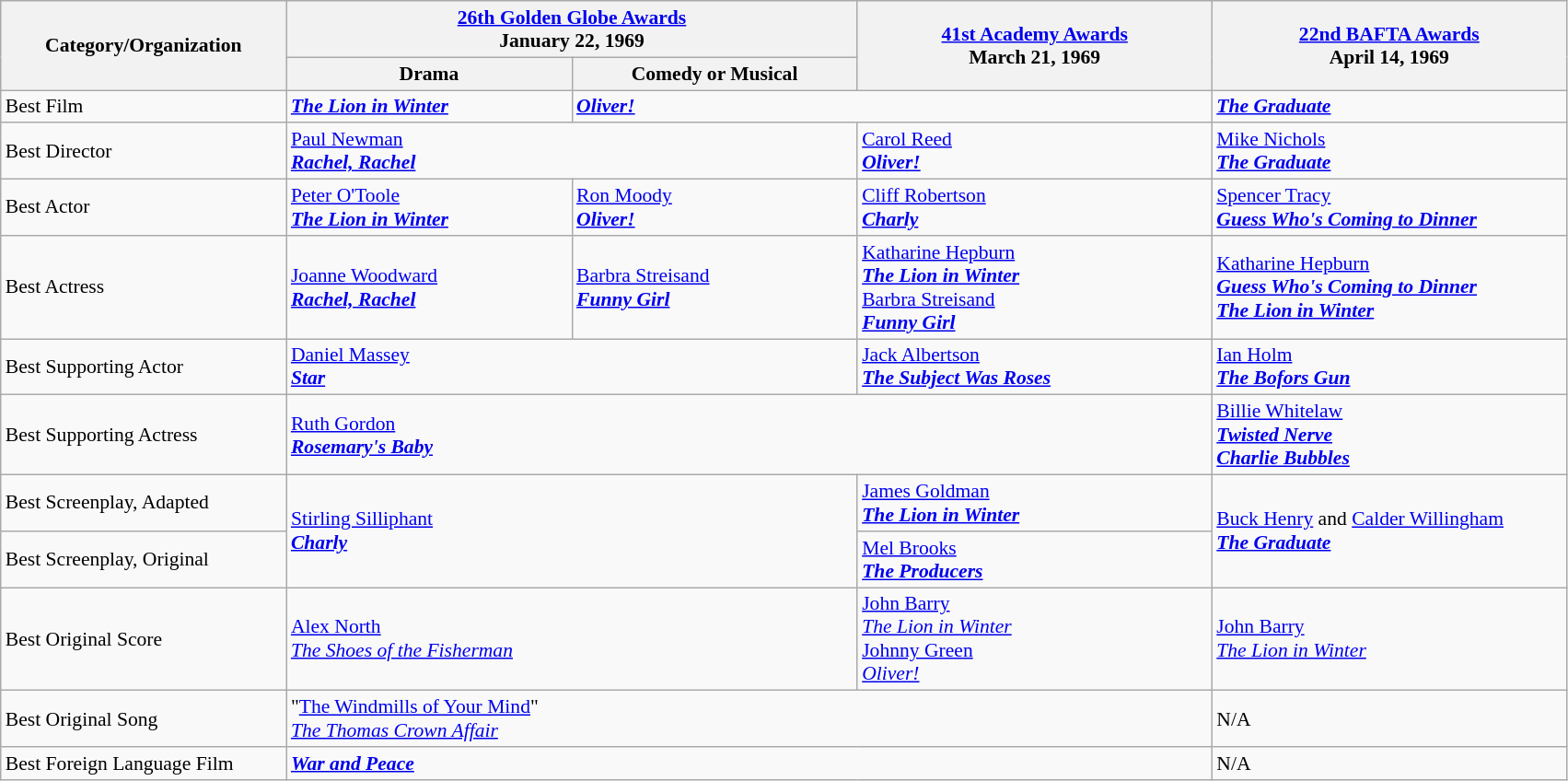<table class="wikitable" style="font-size: 90%;">
<tr>
<th rowspan="2" style="width:200px;">Category/Organization</th>
<th colspan="2" style="width:250px;"><a href='#'>26th Golden Globe Awards</a><br>January 22, 1969</th>
<th rowspan="2" style="width:250px;"><a href='#'>41st Academy Awards</a><br>March 21, 1969</th>
<th rowspan="2" style="width:250px;"><a href='#'>22nd BAFTA Awards</a><br>April 14, 1969</th>
</tr>
<tr>
<th width=200>Drama</th>
<th style="width:200px;">Comedy or Musical</th>
</tr>
<tr>
<td>Best Film</td>
<td><strong><em><a href='#'>The Lion in Winter</a></em></strong></td>
<td colspan="2"><strong><em><a href='#'>Oliver!</a></em></strong></td>
<td><strong><em><a href='#'>The Graduate</a></em></strong></td>
</tr>
<tr>
<td>Best Director</td>
<td colspan="2"><a href='#'>Paul Newman</a><br><strong><em><a href='#'>Rachel, Rachel</a></em></strong></td>
<td><a href='#'>Carol Reed</a><br><strong><em><a href='#'>Oliver!</a></em></strong></td>
<td><a href='#'>Mike Nichols</a><br><strong><em><a href='#'>The Graduate</a></em></strong></td>
</tr>
<tr>
<td>Best Actor</td>
<td><a href='#'>Peter O'Toole</a><br><strong><em><a href='#'>The Lion in Winter</a></em></strong></td>
<td><a href='#'>Ron Moody</a><br><strong><em><a href='#'>Oliver!</a></em></strong></td>
<td><a href='#'>Cliff Robertson</a><br><strong><em><a href='#'>Charly</a></em></strong></td>
<td><a href='#'>Spencer Tracy</a><br><strong><em><a href='#'>Guess Who's Coming to Dinner</a></em></strong></td>
</tr>
<tr>
<td>Best Actress</td>
<td><a href='#'>Joanne Woodward</a><br><strong><em><a href='#'>Rachel, Rachel</a></em></strong></td>
<td><a href='#'>Barbra Streisand</a><br><strong><em><a href='#'>Funny Girl</a></em></strong></td>
<td><a href='#'>Katharine Hepburn</a><br><strong><em><a href='#'>The Lion in Winter</a></em></strong><br><a href='#'>Barbra Streisand</a><br><strong><em><a href='#'>Funny Girl</a></em></strong></td>
<td><a href='#'>Katharine Hepburn</a><br><strong><em><a href='#'>Guess Who's Coming to Dinner</a></em></strong><br><strong><em><a href='#'>The Lion in Winter</a></em></strong></td>
</tr>
<tr>
<td>Best Supporting Actor</td>
<td colspan="2"><a href='#'>Daniel Massey</a><br><strong><em><a href='#'>Star</a></em></strong></td>
<td><a href='#'>Jack Albertson</a><br><strong><em><a href='#'>The Subject Was Roses</a></em></strong></td>
<td><a href='#'>Ian Holm</a><br><strong><em><a href='#'>The Bofors Gun</a></em></strong></td>
</tr>
<tr>
<td>Best Supporting Actress</td>
<td colspan="3"><a href='#'>Ruth Gordon</a><br><strong><em><a href='#'>Rosemary's Baby</a></em></strong></td>
<td><a href='#'>Billie Whitelaw</a><br><strong><em><a href='#'>Twisted Nerve</a></em></strong><br><strong><em><a href='#'>Charlie Bubbles</a></em></strong></td>
</tr>
<tr>
<td>Best Screenplay, Adapted</td>
<td rowspan="2" colspan="2"><a href='#'>Stirling Silliphant</a><br><strong><em><a href='#'>Charly</a></em></strong></td>
<td><a href='#'>James Goldman</a><br><strong><em><a href='#'>The Lion in Winter</a></em></strong></td>
<td rowspan="2"><a href='#'>Buck Henry</a> and <a href='#'>Calder Willingham</a><br><strong><em><a href='#'>The Graduate</a></em></strong></td>
</tr>
<tr>
<td>Best Screenplay, Original</td>
<td><a href='#'>Mel Brooks</a><br><strong><em><a href='#'>The Producers</a></em></strong></td>
</tr>
<tr>
<td>Best Original Score</td>
<td colspan="2"><a href='#'>Alex North</a><br><em><a href='#'>The Shoes of the Fisherman</a></em></td>
<td><a href='#'>John Barry</a><br><em><a href='#'>The Lion in Winter</a></em><br><a href='#'>Johnny Green</a><br><em><a href='#'>Oliver!</a></em></td>
<td><a href='#'>John Barry</a><br><em><a href='#'>The Lion in Winter</a></em></td>
</tr>
<tr>
<td>Best Original Song</td>
<td colspan="3">"<a href='#'>The Windmills of Your Mind</a>"<br><em><a href='#'>The Thomas Crown Affair</a></em></td>
<td>N/A</td>
</tr>
<tr>
<td>Best Foreign Language Film</td>
<td colspan="3"><strong><em><a href='#'>War and Peace</a></em></strong></td>
<td>N/A</td>
</tr>
</table>
